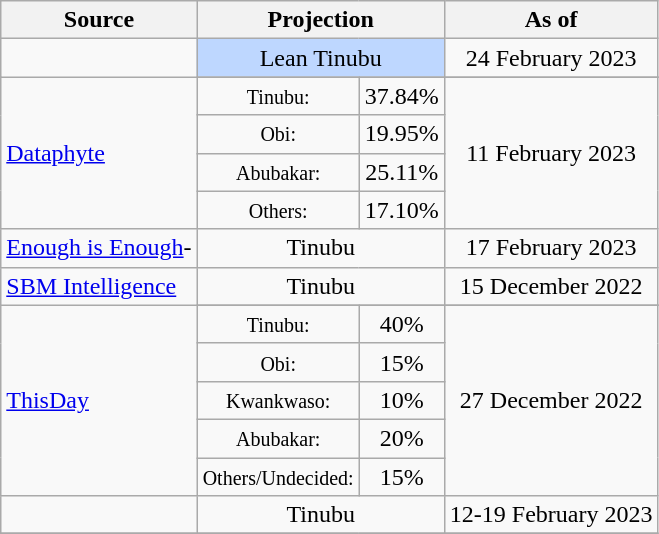<table class="wikitable" style="text-align:center">
<tr>
<th>Source</th>
<th colspan=2>Projection</th>
<th>As of</th>
</tr>
<tr>
<td align="left"></td>
<td colspan=2 bgcolor=#bed7ff>Lean Tinubu</td>
<td>24 February 2023</td>
</tr>
<tr>
<td rowspan=5 align="left"><a href='#'>Dataphyte</a></td>
</tr>
<tr>
<td><small>Tinubu:</small></td>
<td>37.84%</td>
<td rowspan=4>11 February 2023</td>
</tr>
<tr>
<td><small>Obi:</small></td>
<td>19.95%</td>
</tr>
<tr>
<td><small>Abubakar:</small></td>
<td>25.11%</td>
</tr>
<tr>
<td><small>Others:</small></td>
<td>17.10%</td>
</tr>
<tr>
<td align="left"><a href='#'>Enough is Enough</a>-<br></td>
<td colspan=2 >Tinubu</td>
<td>17 February 2023</td>
</tr>
<tr>
<td align="left"><a href='#'>SBM Intelligence</a></td>
<td colspan=2 >Tinubu</td>
<td>15 December 2022</td>
</tr>
<tr>
<td rowspan=6 align="left"><a href='#'>ThisDay</a></td>
</tr>
<tr>
<td><small>Tinubu:</small></td>
<td>40%</td>
<td rowspan=5>27 December 2022</td>
</tr>
<tr>
<td><small>Obi:</small></td>
<td>15%</td>
</tr>
<tr>
<td><small>Kwankwaso:</small></td>
<td>10%</td>
</tr>
<tr>
<td><small>Abubakar:</small></td>
<td>20%</td>
</tr>
<tr>
<td><small>Others/Undecided:</small></td>
<td>15%</td>
</tr>
<tr>
<td align="left"></td>
<td colspan=2 >Tinubu</td>
<td>12-19 February 2023</td>
</tr>
<tr>
</tr>
</table>
